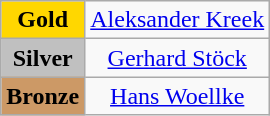<table class="wikitable" style="text-align:center;">
<tr>
<td bgcolor="gold"><strong>Gold</strong></td>
<td><a href='#'>Aleksander Kreek</a><br>  <small><em></em></small></td>
</tr>
<tr>
<td bgcolor="silver"><strong>Silver</strong></td>
<td><a href='#'>Gerhard Stöck</a><br>  <small><em></em></small></td>
</tr>
<tr>
<td bgcolor="CC9966"><strong>Bronze</strong></td>
<td><a href='#'>Hans Woellke</a><br>  <small><em></em></small></td>
</tr>
</table>
